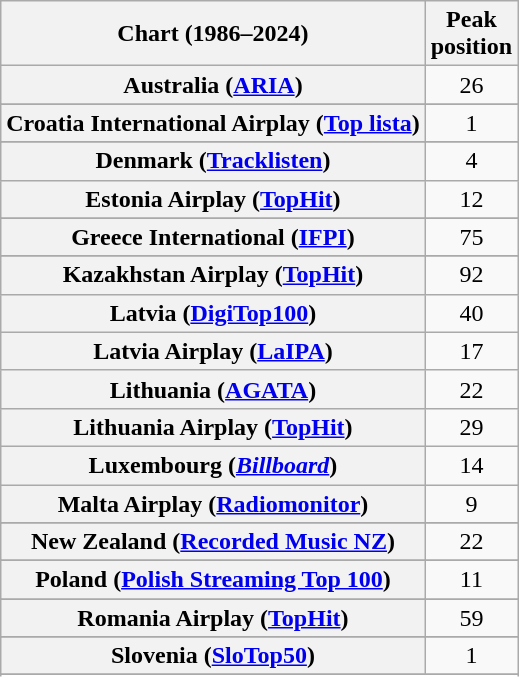<table class="wikitable sortable plainrowheaders" style="text-align:center">
<tr>
<th scope="col">Chart (1986–2024)</th>
<th scope="col">Peak<br>position</th>
</tr>
<tr>
<th scope="row">Australia (<a href='#'>ARIA</a>)</th>
<td>26</td>
</tr>
<tr>
</tr>
<tr>
</tr>
<tr>
</tr>
<tr>
</tr>
<tr>
<th scope="row">Croatia International Airplay (<a href='#'>Top lista</a>)</th>
<td>1</td>
</tr>
<tr>
</tr>
<tr>
<th scope="row">Denmark (<a href='#'>Tracklisten</a>)</th>
<td>4</td>
</tr>
<tr>
<th scope="row">Estonia Airplay (<a href='#'>TopHit</a>)</th>
<td>12</td>
</tr>
<tr>
</tr>
<tr>
</tr>
<tr>
</tr>
<tr>
<th scope="row">Greece International (<a href='#'>IFPI</a>)</th>
<td>75</td>
</tr>
<tr>
</tr>
<tr>
</tr>
<tr>
</tr>
<tr>
</tr>
<tr>
<th scope="row">Kazakhstan Airplay (<a href='#'>TopHit</a>)</th>
<td>92</td>
</tr>
<tr>
<th scope="row">Latvia (<a href='#'>DigiTop100</a>)</th>
<td>40</td>
</tr>
<tr>
<th scope="row">Latvia Airplay (<a href='#'>LaIPA</a>)</th>
<td>17</td>
</tr>
<tr>
<th scope="row">Lithuania (<a href='#'>AGATA</a>)</th>
<td>22</td>
</tr>
<tr>
<th scope="row">Lithuania Airplay (<a href='#'>TopHit</a>)</th>
<td>29</td>
</tr>
<tr>
<th scope="row">Luxembourg (<em><a href='#'>Billboard</a></em>)</th>
<td>14</td>
</tr>
<tr>
<th scope="row">Malta Airplay (<a href='#'>Radiomonitor</a>)</th>
<td>9</td>
</tr>
<tr>
</tr>
<tr>
<th scope="row">New Zealand (<a href='#'>Recorded Music NZ</a>)</th>
<td>22</td>
</tr>
<tr>
</tr>
<tr>
</tr>
<tr>
<th scope="row">Poland (<a href='#'>Polish Streaming Top 100</a>)</th>
<td>11</td>
</tr>
<tr>
</tr>
<tr>
<th scope="row">Romania Airplay (<a href='#'>TopHit</a>)</th>
<td>59</td>
</tr>
<tr>
</tr>
<tr>
</tr>
<tr>
</tr>
<tr>
<th scope="row">Slovenia (<a href='#'>SloTop50</a>)</th>
<td>1</td>
</tr>
<tr>
</tr>
<tr>
</tr>
<tr>
</tr>
<tr>
</tr>
</table>
